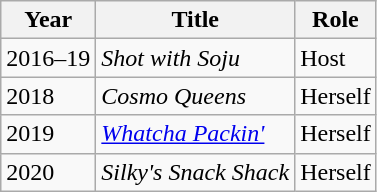<table class="wikitable plainrowheaders sortable">
<tr>
<th scope="col">Year</th>
<th scope="col">Title</th>
<th scope="col">Role</th>
</tr>
<tr>
<td>2016–19</td>
<td><em>Shot with Soju</em></td>
<td>Host</td>
</tr>
<tr>
<td>2018</td>
<td><em>Cosmo Queens</em></td>
<td>Herself</td>
</tr>
<tr>
<td>2019</td>
<td><em><a href='#'>Whatcha Packin'</a></em></td>
<td>Herself</td>
</tr>
<tr>
<td>2020</td>
<td><em>Silky's Snack Shack</em></td>
<td>Herself</td>
</tr>
</table>
